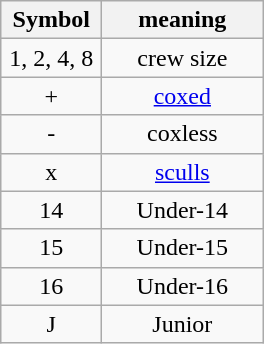<table class="wikitable" style="text-align:center">
<tr>
<th width=60>Symbol</th>
<th width=100>meaning</th>
</tr>
<tr>
<td>1, 2, 4, 8</td>
<td>crew size</td>
</tr>
<tr>
<td>+</td>
<td><a href='#'>coxed</a></td>
</tr>
<tr>
<td>-</td>
<td>coxless</td>
</tr>
<tr>
<td>x</td>
<td><a href='#'>sculls</a></td>
</tr>
<tr>
<td>14</td>
<td>Under-14</td>
</tr>
<tr>
<td>15</td>
<td>Under-15</td>
</tr>
<tr>
<td>16</td>
<td>Under-16</td>
</tr>
<tr>
<td>J</td>
<td>Junior</td>
</tr>
</table>
